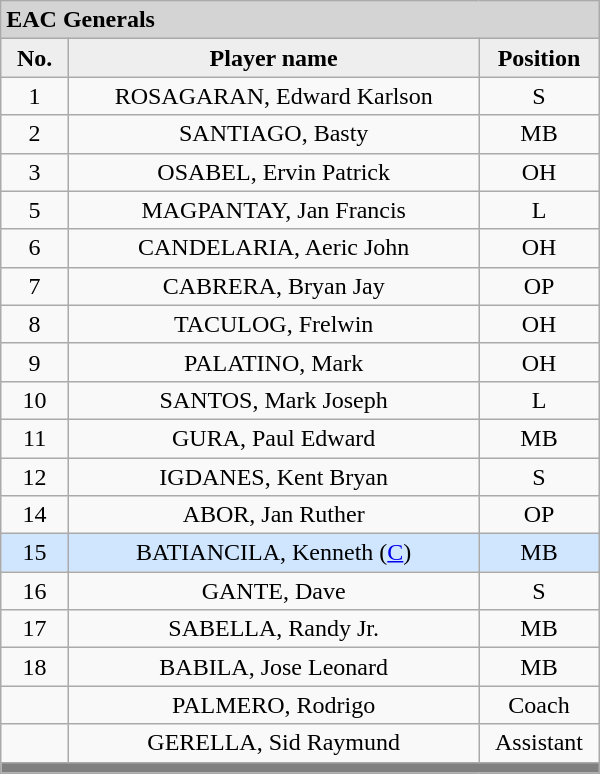<table class='wikitable mw-collapsible mw-collapsed' style='text-align: center; font-size: 100%; width: 400px; border: none;'>
<tr>
<th style="background:#D4D4D4; text-align:left;" colspan=3> EAC Generals</th>
</tr>
<tr style="background:#EEEEEE; font-weight:bold;">
<td width=5%>No.</td>
<td width=40%>Player name</td>
<td width=5%>Position</td>
</tr>
<tr>
<td>1</td>
<td>ROSAGARAN, Edward Karlson</td>
<td>S</td>
</tr>
<tr>
<td>2</td>
<td>SANTIAGO, Basty</td>
<td>MB</td>
</tr>
<tr>
<td>3</td>
<td>OSABEL, Ervin Patrick</td>
<td>OH</td>
</tr>
<tr>
<td>5</td>
<td>MAGPANTAY, Jan Francis</td>
<td>L</td>
</tr>
<tr>
<td>6</td>
<td>CANDELARIA, Aeric John</td>
<td>OH</td>
</tr>
<tr>
<td>7</td>
<td>CABRERA, Bryan Jay</td>
<td>OP</td>
</tr>
<tr>
<td>8</td>
<td>TACULOG, Frelwin</td>
<td>OH</td>
</tr>
<tr>
<td>9</td>
<td>PALATINO, Mark</td>
<td>OH</td>
</tr>
<tr>
<td>10</td>
<td>SANTOS, Mark Joseph</td>
<td>L</td>
</tr>
<tr>
<td>11</td>
<td>GURA, Paul Edward</td>
<td>MB</td>
</tr>
<tr>
<td>12</td>
<td>IGDANES, Kent Bryan</td>
<td>S</td>
</tr>
<tr>
<td>14</td>
<td>ABOR, Jan Ruther</td>
<td>OP</td>
</tr>
<tr style="background: #D0E6FF">
<td>15</td>
<td>BATIANCILA, Kenneth (<a href='#'>C</a>)</td>
<td>MB</td>
</tr>
<tr>
<td>16</td>
<td>GANTE, Dave</td>
<td>S</td>
</tr>
<tr>
<td>17</td>
<td>SABELLA, Randy Jr.</td>
<td>MB</td>
</tr>
<tr>
<td>18</td>
<td>BABILA, Jose Leonard</td>
<td>MB</td>
</tr>
<tr>
<td></td>
<td>PALMERO, Rodrigo</td>
<td>Coach</td>
</tr>
<tr>
<td></td>
<td>GERELLA, Sid Raymund</td>
<td>Assistant</td>
</tr>
<tr>
<th style='background: grey;' colspan=3></th>
</tr>
</table>
